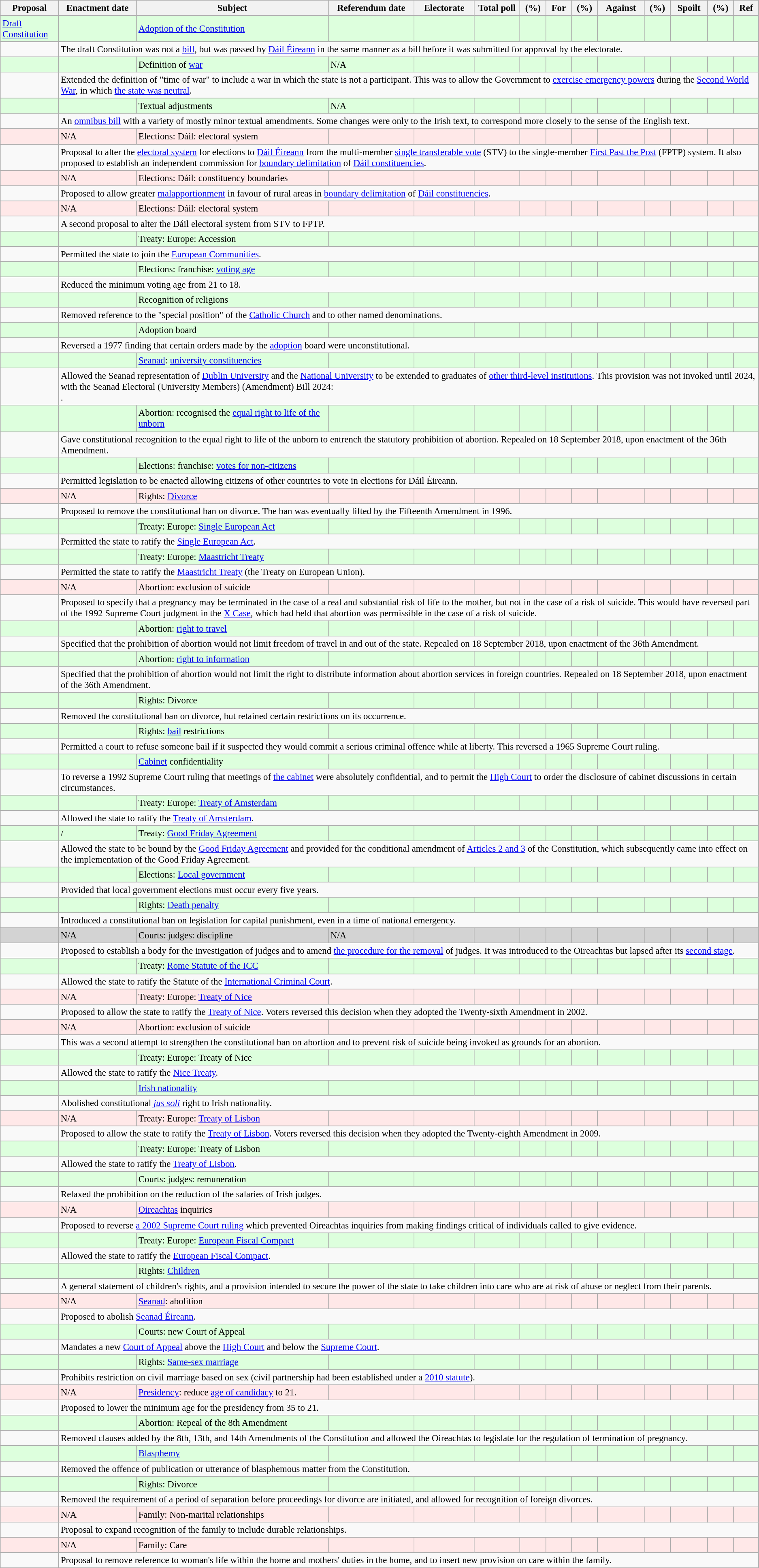<table class="wikitable sortable" style="margin: 1em 1em 1em 0; font-size: 95%;">
<tr style="background-color:#E9E9E9;">
<th>Proposal</th>
<th>Enactment date</th>
<th>Subject</th>
<th>Referendum date</th>
<th>Electorate</th>
<th>Total poll</th>
<th>(%)</th>
<th>For</th>
<th>(%)</th>
<th>Against</th>
<th>(%)</th>
<th>Spoilt</th>
<th>(%)</th>
<th>Ref</th>
</tr>
<tr style="background-color:#DDFFDD;">
<td> <a href='#'>Draft Constitution</a></td>
<td></td>
<td><a href='#'>Adoption of the Constitution</a></td>
<td></td>
<td></td>
<td></td>
<td></td>
<td></td>
<td><strong></strong></td>
<td></td>
<td></td>
<td></td>
<td></td>
<td></td>
</tr>
<tr class="expand-child">
<td></td>
<td colspan="13">The draft Constitution was not a <a href='#'>bill</a>, but was passed by <a href='#'>Dáil Éireann</a> in the same manner as a bill before it was submitted for approval by the electorate.</td>
</tr>
<tr style="background-color:#DDFFDD;">
<td></td>
<td></td>
<td>Definition of <a href='#'>war</a></td>
<td> N/A</td>
<td></td>
<td></td>
<td></td>
<td></td>
<td></td>
<td></td>
<td></td>
<td></td>
<td></td>
<td></td>
</tr>
<tr class="expand-child">
<td></td>
<td colspan="13">Extended the definition of "time of war" to include a war in which the state is not a participant. This was to allow the Government to <a href='#'>exercise emergency powers</a> during the <a href='#'>Second World War</a>, in which <a href='#'>the state was neutral</a>.</td>
</tr>
<tr style="background-color:#DDFFDD;">
<td></td>
<td></td>
<td>Textual adjustments</td>
<td> N/A</td>
<td></td>
<td></td>
<td></td>
<td></td>
<td></td>
<td></td>
<td></td>
<td></td>
<td></td>
<td></td>
</tr>
<tr class="expand-child">
<td></td>
<td colspan="13">An <a href='#'>omnibus bill</a> with a variety of mostly minor textual amendments. Some changes were only to the Irish text, to correspond more closely to the sense of the English text.</td>
</tr>
<tr style="background-color:#FFE8E8;">
<td></td>
<td> N/A</td>
<td>Elections: Dáil: electoral system</td>
<td></td>
<td></td>
<td></td>
<td></td>
<td></td>
<td></td>
<td></td>
<td><strong></strong></td>
<td></td>
<td></td>
<td></td>
</tr>
<tr class="expand-child">
<td></td>
<td colspan="13">Proposal to alter the <a href='#'>electoral system</a> for elections to <a href='#'>Dáil Éireann</a> from the multi-member <a href='#'>single transferable vote</a> (STV) to the single-member <a href='#'>First Past the Post</a> (FPTP) system. It also proposed to establish an independent commission for <a href='#'>boundary delimitation</a> of <a href='#'>Dáil constituencies</a>.</td>
</tr>
<tr style="background-color:#FFE8E8;">
<td></td>
<td> N/A</td>
<td>Elections: Dáil: constituency boundaries</td>
<td></td>
<td></td>
<td></td>
<td></td>
<td></td>
<td></td>
<td></td>
<td><strong></strong></td>
<td></td>
<td></td>
<td></td>
</tr>
<tr class="expand-child">
<td></td>
<td colspan="13">Proposed to allow greater <a href='#'>malapportionment</a> in favour of rural areas in <a href='#'>boundary delimitation</a> of <a href='#'>Dáil constituencies</a>.</td>
</tr>
<tr style="background-color:#FFE8E8;">
<td></td>
<td> N/A</td>
<td>Elections: Dáil: electoral system</td>
<td></td>
<td></td>
<td></td>
<td></td>
<td></td>
<td></td>
<td></td>
<td><strong></strong></td>
<td></td>
<td></td>
<td></td>
</tr>
<tr class="expand-child">
<td></td>
<td colspan="13">A second proposal to alter the Dáil electoral system from STV to FPTP.</td>
</tr>
<tr style="background-color:#DDFFDD;">
<td></td>
<td></td>
<td>Treaty: Europe: Accession</td>
<td></td>
<td></td>
<td></td>
<td></td>
<td></td>
<td><strong></strong></td>
<td></td>
<td></td>
<td></td>
<td></td>
<td></td>
</tr>
<tr class="expand-child">
<td></td>
<td colspan="13">Permitted the state to join the <a href='#'>European Communities</a>.</td>
</tr>
<tr style="background-color:#DDFFDD;">
<td></td>
<td></td>
<td>Elections: franchise: <a href='#'>voting age</a></td>
<td></td>
<td></td>
<td></td>
<td></td>
<td></td>
<td><strong></strong></td>
<td></td>
<td></td>
<td></td>
<td></td>
<td></td>
</tr>
<tr class="expand-child">
<td></td>
<td colspan="13">Reduced the minimum voting age from 21 to 18.</td>
</tr>
<tr style="background-color:#DDFFDD;">
<td></td>
<td></td>
<td>Recognition of religions</td>
<td></td>
<td></td>
<td></td>
<td></td>
<td></td>
<td><strong></strong></td>
<td></td>
<td></td>
<td></td>
<td></td>
<td></td>
</tr>
<tr class="expand-child">
<td></td>
<td colspan="13">Removed reference to the "special position" of the <a href='#'>Catholic Church</a> and to other named denominations.</td>
</tr>
<tr style="background-color:#DDFFDD;">
<td></td>
<td></td>
<td>Adoption board</td>
<td></td>
<td></td>
<td></td>
<td></td>
<td></td>
<td><strong></strong></td>
<td></td>
<td></td>
<td></td>
<td></td>
<td></td>
</tr>
<tr class="expand-child">
<td></td>
<td colspan="13">Reversed a 1977 finding that certain orders made by the <a href='#'>adoption</a> board were unconstitutional.</td>
</tr>
<tr style="background-color:#DDFFDD;">
<td></td>
<td></td>
<td><a href='#'>Seanad</a>: <a href='#'>university constituencies</a></td>
<td></td>
<td></td>
<td></td>
<td></td>
<td></td>
<td><strong></strong></td>
<td></td>
<td></td>
<td></td>
<td></td>
<td></td>
</tr>
<tr class="expand-child">
<td></td>
<td colspan="13">Allowed the Seanad representation of <a href='#'>Dublin University</a> and the <a href='#'>National University</a> to be extended to graduates of <a href='#'>other third-level institutions</a>. This provision was not invoked until 2024, with the Seanad Electoral (University Members) (Amendment) Bill 2024:<br>.</td>
</tr>
<tr style="background-color:#DDFFDD;">
<td></td>
<td></td>
<td>Abortion: recognised the <a href='#'>equal right to life of the unborn</a></td>
<td></td>
<td></td>
<td></td>
<td></td>
<td></td>
<td><strong></strong></td>
<td></td>
<td></td>
<td></td>
<td></td>
<td></td>
</tr>
<tr class="expand-child">
<td></td>
<td colspan="13">Gave constitutional recognition to the equal right to life of the unborn to entrench the statutory prohibition of abortion. Repealed on 18 September 2018, upon enactment of the 36th Amendment.</td>
</tr>
<tr style="background-color:#DDFFDD;">
<td></td>
<td></td>
<td>Elections: franchise: <a href='#'>votes for non-citizens</a></td>
<td></td>
<td></td>
<td></td>
<td></td>
<td></td>
<td><strong></strong></td>
<td></td>
<td></td>
<td></td>
<td></td>
<td></td>
</tr>
<tr class="expand-child">
<td></td>
<td colspan="13">Permitted legislation to be enacted allowing citizens of other countries to vote in elections for Dáil Éireann.</td>
</tr>
<tr style="background-color:#FFE8E8;">
<td></td>
<td> N/A</td>
<td>Rights: <a href='#'>Divorce</a></td>
<td></td>
<td></td>
<td></td>
<td></td>
<td></td>
<td></td>
<td></td>
<td><strong></strong></td>
<td></td>
<td></td>
<td></td>
</tr>
<tr class="expand-child">
<td></td>
<td colspan="13">Proposed to remove the constitutional ban on divorce. The ban was eventually lifted by the Fifteenth Amendment in 1996.</td>
</tr>
<tr style="background-color:#DDFFDD;">
<td></td>
<td></td>
<td>Treaty: Europe: <a href='#'>Single European Act</a></td>
<td></td>
<td></td>
<td></td>
<td></td>
<td></td>
<td><strong></strong></td>
<td></td>
<td></td>
<td></td>
<td></td>
<td></td>
</tr>
<tr class="expand-child">
<td></td>
<td colspan="13">Permitted the state to ratify the <a href='#'>Single European Act</a>.</td>
</tr>
<tr style="background-color:#DDFFDD;">
<td></td>
<td></td>
<td>Treaty: Europe: <a href='#'>Maastricht Treaty</a></td>
<td></td>
<td></td>
<td></td>
<td></td>
<td></td>
<td><strong></strong></td>
<td></td>
<td></td>
<td></td>
<td></td>
<td></td>
</tr>
<tr class="expand-child">
<td></td>
<td colspan="13">Permitted the state to ratify the <a href='#'>Maastricht Treaty</a> (the Treaty on European Union).</td>
</tr>
<tr style="background-color:#FFE8E8;">
<td></td>
<td> N/A</td>
<td>Abortion: exclusion of suicide</td>
<td></td>
<td></td>
<td></td>
<td></td>
<td></td>
<td></td>
<td></td>
<td><strong></strong></td>
<td></td>
<td></td>
<td></td>
</tr>
<tr class="expand-child">
<td></td>
<td colspan="13">Proposed to specify that a pregnancy may be terminated in the case of a real and substantial risk of life to the mother, but not in the case of a risk of suicide. This would have reversed part of the 1992 Supreme Court judgment in the <a href='#'>X Case</a>, which had held that abortion was permissible in the case of a risk of suicide.</td>
</tr>
<tr style="background-color:#DDFFDD;">
<td></td>
<td></td>
<td>Abortion: <a href='#'>right to travel</a></td>
<td></td>
<td></td>
<td></td>
<td></td>
<td></td>
<td><strong></strong></td>
<td></td>
<td></td>
<td></td>
<td></td>
<td></td>
</tr>
<tr class="expand-child">
<td></td>
<td colspan="13">Specified that the prohibition of abortion would not limit freedom of travel in and out of the state. Repealed on 18 September 2018, upon enactment of the 36th Amendment.</td>
</tr>
<tr style="background-color:#DDFFDD;">
<td></td>
<td></td>
<td>Abortion: <a href='#'>right to information</a></td>
<td></td>
<td></td>
<td></td>
<td></td>
<td></td>
<td><strong></strong></td>
<td></td>
<td></td>
<td></td>
<td></td>
<td></td>
</tr>
<tr class="expand-child">
<td></td>
<td colspan="13">Specified that the prohibition of abortion would not limit the right to distribute information about abortion services in foreign countries. Repealed on 18 September 2018, upon enactment of the 36th Amendment.</td>
</tr>
<tr style="background-color:#DDFFDD;">
<td></td>
<td></td>
<td>Rights: Divorce</td>
<td></td>
<td></td>
<td></td>
<td></td>
<td></td>
<td><strong></strong></td>
<td></td>
<td></td>
<td></td>
<td></td>
<td></td>
</tr>
<tr class="expand-child">
<td></td>
<td colspan="13">Removed the constitutional ban on divorce, but retained certain restrictions on its occurrence.</td>
</tr>
<tr style="background-color:#DDFFDD;">
<td></td>
<td></td>
<td>Rights: <a href='#'>bail</a> restrictions</td>
<td></td>
<td></td>
<td></td>
<td></td>
<td></td>
<td><strong></strong></td>
<td></td>
<td></td>
<td></td>
<td></td>
<td></td>
</tr>
<tr class="expand-child">
<td></td>
<td colspan="13">Permitted a court to refuse someone bail if it suspected they would commit a serious criminal offence while at liberty. This reversed a 1965 Supreme Court ruling.</td>
</tr>
<tr style="background-color:#DDFFDD;">
<td></td>
<td></td>
<td><a href='#'>Cabinet</a> confidentiality</td>
<td></td>
<td></td>
<td></td>
<td></td>
<td></td>
<td><strong></strong></td>
<td></td>
<td></td>
<td></td>
<td></td>
<td></td>
</tr>
<tr class="expand-child">
<td></td>
<td colspan="13">To reverse a 1992 Supreme Court ruling that meetings of <a href='#'>the cabinet</a> were absolutely confidential, and to permit the <a href='#'>High Court</a> to order the disclosure of cabinet discussions in certain circumstances.</td>
</tr>
<tr style="background-color:#DDFFDD;">
<td></td>
<td></td>
<td>Treaty: Europe: <a href='#'>Treaty of Amsterdam</a></td>
<td></td>
<td></td>
<td></td>
<td></td>
<td></td>
<td><strong></strong></td>
<td></td>
<td></td>
<td></td>
<td></td>
<td></td>
</tr>
<tr class="expand-child">
<td></td>
<td colspan="13">Allowed the state to ratify the <a href='#'>Treaty of Amsterdam</a>.</td>
</tr>
<tr style="background-color:#DDFFDD;">
<td></td>
<td> / </td>
<td>Treaty: <a href='#'>Good Friday Agreement</a></td>
<td></td>
<td></td>
<td></td>
<td></td>
<td></td>
<td><strong></strong></td>
<td></td>
<td></td>
<td></td>
<td></td>
<td></td>
</tr>
<tr class="expand-child">
<td></td>
<td colspan="13">Allowed the state to be bound by the <a href='#'>Good Friday Agreement</a> and provided for the conditional amendment of <a href='#'>Articles 2 and 3</a> of the Constitution, which subsequently came into effect on the implementation of the Good Friday Agreement.</td>
</tr>
<tr style="background-color:#DDFFDD;">
<td></td>
<td></td>
<td>Elections: <a href='#'>Local government</a></td>
<td></td>
<td></td>
<td></td>
<td></td>
<td></td>
<td><strong></strong></td>
<td></td>
<td></td>
<td></td>
<td></td>
<td></td>
</tr>
<tr class="expand-child">
<td></td>
<td colspan="13">Provided that local government elections must occur every five years.</td>
</tr>
<tr style="background-color:#DDFFDD;">
<td></td>
<td></td>
<td>Rights: <a href='#'>Death penalty</a></td>
<td></td>
<td></td>
<td></td>
<td></td>
<td></td>
<td><strong></strong></td>
<td></td>
<td></td>
<td></td>
<td></td>
<td></td>
</tr>
<tr class="expand-child">
<td></td>
<td colspan="13">Introduced a constitutional ban on legislation for capital punishment, even in a time of national emergency.</td>
</tr>
<tr style="background-color:#d3d3d3;">
<td></td>
<td> N/A</td>
<td>Courts: judges: discipline</td>
<td> N/A</td>
<td></td>
<td></td>
<td></td>
<td></td>
<td></td>
<td></td>
<td></td>
<td></td>
<td></td>
<td></td>
</tr>
<tr class="expand-child">
<td></td>
<td colspan="13">Proposed to establish a body for the investigation of judges and to amend <a href='#'>the procedure for the removal</a> of judges. It was introduced to the Oireachtas but lapsed after its <a href='#'>second stage</a>.</td>
</tr>
<tr style="background-color:#DDFFDD;">
<td></td>
<td></td>
<td>Treaty: <a href='#'>Rome Statute of the ICC</a></td>
<td></td>
<td></td>
<td></td>
<td></td>
<td></td>
<td><strong></strong></td>
<td></td>
<td></td>
<td></td>
<td></td>
<td></td>
</tr>
<tr class="expand-child">
<td></td>
<td colspan="13">Allowed the state to ratify the Statute of the <a href='#'>International Criminal Court</a>.</td>
</tr>
<tr style="background-color:#FFE8E8;">
<td></td>
<td> N/A</td>
<td>Treaty: Europe: <a href='#'>Treaty of Nice</a></td>
<td></td>
<td></td>
<td></td>
<td></td>
<td></td>
<td></td>
<td></td>
<td><strong></strong></td>
<td></td>
<td></td>
<td></td>
</tr>
<tr class="expand-child">
<td></td>
<td colspan="13">Proposed to allow the state to ratify the <a href='#'>Treaty of Nice</a>. Voters reversed this decision when they adopted the Twenty-sixth Amendment in 2002.</td>
</tr>
<tr style="background-color:#FFE8E8;">
<td></td>
<td> N/A</td>
<td>Abortion: exclusion of suicide</td>
<td></td>
<td></td>
<td></td>
<td></td>
<td></td>
<td></td>
<td></td>
<td><strong></strong></td>
<td></td>
<td></td>
<td></td>
</tr>
<tr class="expand-child">
<td></td>
<td colspan="13">This was a second attempt to strengthen the constitutional ban on abortion and to prevent risk of suicide being invoked as grounds for an abortion.</td>
</tr>
<tr style="background-color:#DDFFDD;">
<td></td>
<td></td>
<td>Treaty: Europe: Treaty of Nice</td>
<td></td>
<td></td>
<td></td>
<td></td>
<td></td>
<td><strong></strong></td>
<td></td>
<td></td>
<td></td>
<td></td>
<td></td>
</tr>
<tr class="expand-child">
<td></td>
<td colspan="13">Allowed the state to ratify the <a href='#'>Nice Treaty</a>.</td>
</tr>
<tr style="background-color:#DDFFDD;">
<td></td>
<td></td>
<td><a href='#'>Irish nationality</a></td>
<td></td>
<td></td>
<td></td>
<td></td>
<td></td>
<td><strong></strong></td>
<td></td>
<td></td>
<td></td>
<td></td>
<td></td>
</tr>
<tr class="expand-child">
<td></td>
<td colspan="13">Abolished constitutional <em><a href='#'>jus soli</a></em> right to Irish nationality.</td>
</tr>
<tr style="background-color:#FFE8E8;">
<td></td>
<td> N/A</td>
<td>Treaty: Europe: <a href='#'>Treaty of Lisbon</a></td>
<td></td>
<td></td>
<td></td>
<td></td>
<td></td>
<td></td>
<td></td>
<td><strong></strong></td>
<td></td>
<td></td>
<td></td>
</tr>
<tr class="expand-child">
<td></td>
<td colspan="13">Proposed to allow the state to ratify the <a href='#'>Treaty of Lisbon</a>. Voters reversed this decision when they adopted the Twenty-eighth Amendment in 2009.</td>
</tr>
<tr style="background-color:#DDFFDD;">
<td></td>
<td></td>
<td>Treaty: Europe: Treaty of Lisbon</td>
<td></td>
<td></td>
<td></td>
<td></td>
<td></td>
<td><strong></strong></td>
<td></td>
<td></td>
<td></td>
<td></td>
<td></td>
</tr>
<tr class="expand-child">
<td></td>
<td colspan="13">Allowed the state to ratify the <a href='#'>Treaty of Lisbon</a>.</td>
</tr>
<tr style="background-color:#DDFFDD;">
<td></td>
<td></td>
<td>Courts: judges: remuneration</td>
<td></td>
<td></td>
<td></td>
<td></td>
<td></td>
<td><strong></strong></td>
<td></td>
<td></td>
<td></td>
<td></td>
<td></td>
</tr>
<tr class="expand-child">
<td></td>
<td colspan="13">Relaxed the prohibition on the reduction of the salaries of Irish judges.</td>
</tr>
<tr - style="background-color:#FFE8E8;">
<td></td>
<td> N/A</td>
<td><a href='#'>Oireachtas</a> inquiries</td>
<td></td>
<td></td>
<td></td>
<td></td>
<td></td>
<td></td>
<td></td>
<td><strong></strong></td>
<td></td>
<td></td>
<td></td>
</tr>
<tr class="expand-child">
<td></td>
<td colspan="13">Proposed to reverse <a href='#'>a 2002 Supreme Court ruling</a> which prevented Oireachtas inquiries from making findings critical of individuals called to give evidence.</td>
</tr>
<tr style="background-color:#DDFFDD;">
<td></td>
<td></td>
<td>Treaty: Europe: <a href='#'>European Fiscal Compact</a></td>
<td></td>
<td></td>
<td></td>
<td></td>
<td></td>
<td><strong></strong></td>
<td></td>
<td></td>
<td></td>
<td></td>
<td></td>
</tr>
<tr class="expand-child">
<td></td>
<td colspan="13">Allowed the state to ratify the <a href='#'>European Fiscal Compact</a>.</td>
</tr>
<tr style="background-color:#DDFFDD;">
<td></td>
<td></td>
<td>Rights: <a href='#'>Children</a></td>
<td></td>
<td></td>
<td></td>
<td></td>
<td></td>
<td><strong></strong></td>
<td></td>
<td></td>
<td></td>
<td></td>
<td></td>
</tr>
<tr class="expand-child">
<td></td>
<td colspan="13">A general statement of children's rights, and a provision intended to secure the power of the state to take children into care who are at risk of abuse or neglect from their parents.</td>
</tr>
<tr style="background-color:#FFE8E8;">
<td></td>
<td> N/A</td>
<td><a href='#'>Seanad</a>: abolition</td>
<td></td>
<td></td>
<td></td>
<td></td>
<td></td>
<td></td>
<td></td>
<td><strong></strong></td>
<td></td>
<td></td>
<td></td>
</tr>
<tr class="expand-child">
<td></td>
<td colspan="13">Proposed to abolish <a href='#'>Seanad Éireann</a>.</td>
</tr>
<tr style="background-color:#DDFFDD;">
<td></td>
<td></td>
<td>Courts: new Court of Appeal</td>
<td></td>
<td></td>
<td></td>
<td></td>
<td></td>
<td><strong></strong></td>
<td></td>
<td></td>
<td></td>
<td></td>
<td></td>
</tr>
<tr class="expand-child">
<td></td>
<td colspan="13">Mandates a new <a href='#'>Court of Appeal</a> above the <a href='#'>High Court</a> and below the <a href='#'>Supreme Court</a>.</td>
</tr>
<tr style="background-color:#ddffdd;">
<td></td>
<td></td>
<td>Rights: <a href='#'>Same-sex marriage</a></td>
<td></td>
<td></td>
<td></td>
<td></td>
<td></td>
<td><strong></strong></td>
<td></td>
<td></td>
<td></td>
<td></td>
<td></td>
</tr>
<tr class="expand-child">
<td></td>
<td colspan="13">Prohibits restriction on civil marriage based on sex (civil partnership had been established under a <a href='#'>2010 statute</a>).</td>
</tr>
<tr style="background-color:#FFE8E8;">
<td></td>
<td> N/A</td>
<td><a href='#'>Presidency</a>: reduce <a href='#'>age of candidacy</a> to 21.</td>
<td></td>
<td></td>
<td></td>
<td></td>
<td></td>
<td></td>
<td></td>
<td><strong></strong></td>
<td></td>
<td></td>
<td></td>
</tr>
<tr class="expand-child">
<td></td>
<td colspan="13">Proposed to lower the minimum age for the presidency from 35 to 21.</td>
</tr>
<tr style="background-color:#ddffdd;">
<td></td>
<td></td>
<td>Abortion: Repeal of the 8th Amendment</td>
<td></td>
<td></td>
<td></td>
<td></td>
<td></td>
<td><strong></strong></td>
<td></td>
<td></td>
<td></td>
<td></td>
<td></td>
</tr>
<tr class="expand-child">
<td></td>
<td colspan="13">Removed clauses added by the 8th, 13th, and 14th Amendments of the Constitution and allowed the Oireachtas to legislate for the regulation of termination of pregnancy.</td>
</tr>
<tr style="background-color:#ddffdd;">
<td></td>
<td></td>
<td><a href='#'>Blasphemy</a></td>
<td></td>
<td></td>
<td></td>
<td></td>
<td></td>
<td><strong></strong></td>
<td></td>
<td></td>
<td></td>
<td></td>
<td></td>
</tr>
<tr class="expand-child">
<td></td>
<td colspan="13">Removed the offence of publication or utterance of blasphemous matter from the Constitution.</td>
</tr>
<tr style="background-color:#ddffdd;">
<td></td>
<td></td>
<td>Rights: Divorce</td>
<td></td>
<td></td>
<td></td>
<td></td>
<td></td>
<td><strong></strong></td>
<td></td>
<td></td>
<td></td>
<td></td>
<td></td>
</tr>
<tr class="expand-child">
<td></td>
<td colspan="13">Removed the requirement of a period of separation before proceedings for divorce are initiated, and allowed for recognition of foreign divorces.</td>
</tr>
<tr style="background-color:#FFE8E8;">
<td></td>
<td>N/A</td>
<td>Family: Non-marital relationships</td>
<td></td>
<td></td>
<td></td>
<td></td>
<td></td>
<td></td>
<td></td>
<td><strong></strong></td>
<td></td>
<td></td>
<td></td>
</tr>
<tr class="expand-child">
<td></td>
<td colspan="13">Proposal to expand recognition of the family to include durable relationships.</td>
</tr>
<tr style="background-color:#FFE8E8;">
<td></td>
<td> N/A</td>
<td>Family: Care</td>
<td></td>
<td></td>
<td></td>
<td></td>
<td></td>
<td></td>
<td></td>
<td><strong></strong></td>
<td></td>
<td></td>
<td></td>
</tr>
<tr class="expand-child">
<td></td>
<td colspan="13">Proposal to remove reference to woman's life within the home and mothers' duties in the home, and to insert new provision on care within the family.</td>
</tr>
</table>
